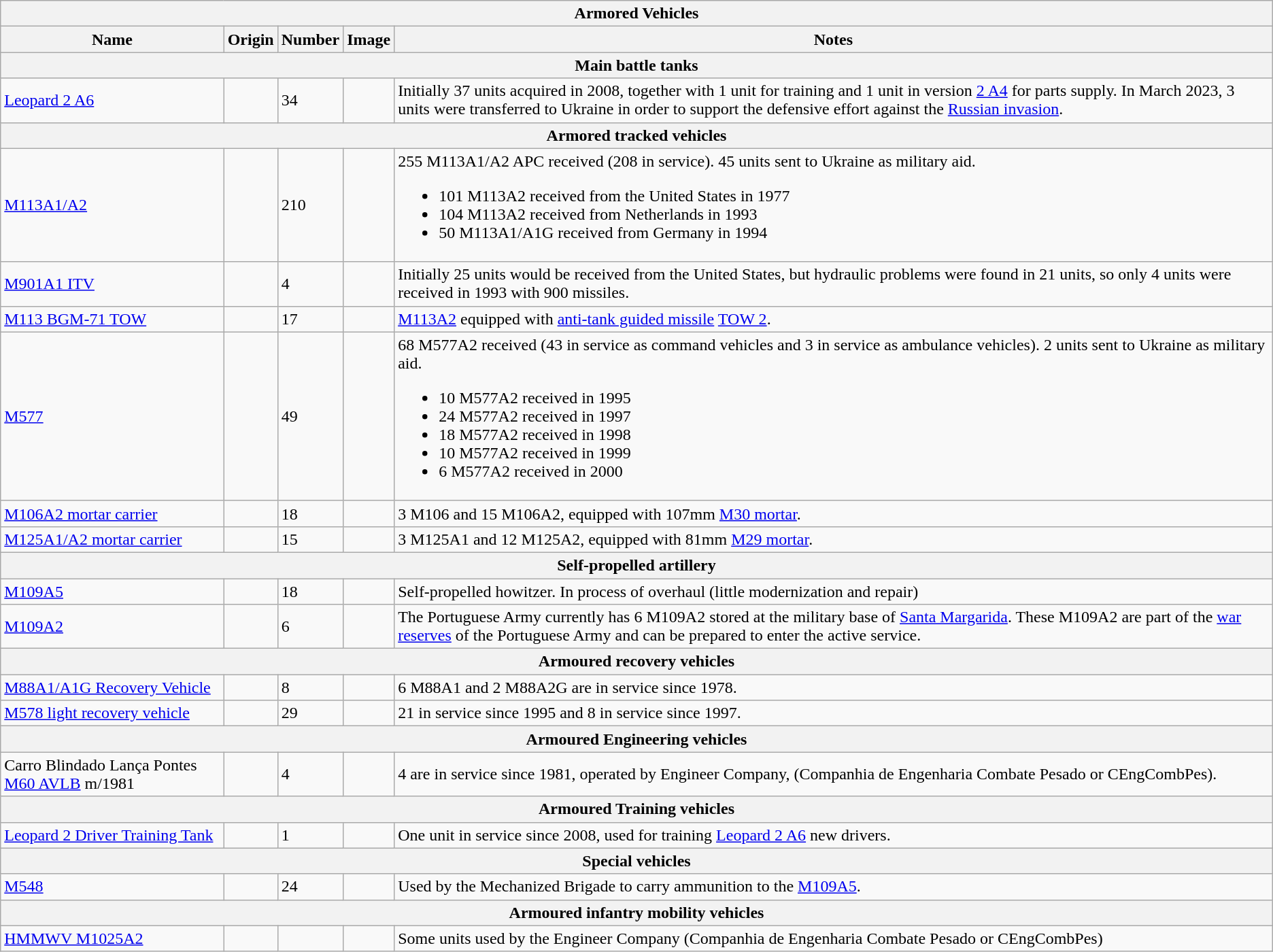<table class="wikitable">
<tr>
<th colspan="5">Armored Vehicles</th>
</tr>
<tr>
<th>Name</th>
<th>Origin</th>
<th>Number</th>
<th>Image</th>
<th>Notes</th>
</tr>
<tr>
<th colspan="5">Main battle tanks</th>
</tr>
<tr>
<td><a href='#'>Leopard 2 A6</a></td>
<td></td>
<td>34</td>
<td></td>
<td>Initially 37 units acquired in 2008, together with 1 unit for training and 1 unit in version <a href='#'>2 A4</a> for parts supply. In March 2023, 3 units were transferred to Ukraine in order to support the defensive effort against the <a href='#'>Russian invasion</a>.</td>
</tr>
<tr>
<th colspan="5">Armored tracked vehicles</th>
</tr>
<tr>
<td><a href='#'>M113A1/A2</a></td>
<td></td>
<td>210</td>
<td></td>
<td>255 M113A1/A2 APC received (208 in service). 45 units sent to Ukraine as military aid.<br><ul><li>101 M113A2 received from the United States in 1977</li><li>104 M113A2 received from Netherlands in 1993</li><li>50 M113A1/A1G received from Germany in 1994</li></ul></td>
</tr>
<tr>
<td><a href='#'>M901A1 ITV</a></td>
<td></td>
<td>4</td>
<td></td>
<td>Initially 25 units would be received from the United States, but hydraulic problems were found in 21 units, so only 4 units were received in 1993 with 900 missiles.</td>
</tr>
<tr>
<td><a href='#'>M113 BGM-71 TOW</a></td>
<td></td>
<td>17</td>
<td></td>
<td><a href='#'>M113A2</a> equipped with <a href='#'>anti-tank guided missile</a> <a href='#'>TOW 2</a>.</td>
</tr>
<tr>
<td><a href='#'>M577</a></td>
<td></td>
<td>49</td>
<td></td>
<td>68 M577A2 received (43 in service as command vehicles and 3 in service as ambulance vehicles). 2 units sent to Ukraine as military aid.<br><ul><li>10 M577A2 received in 1995</li><li>24 M577A2 received in 1997</li><li>18 M577A2 received in 1998</li><li>10 M577A2 received in 1999</li><li>6 M577A2 received in 2000</li></ul></td>
</tr>
<tr>
<td><a href='#'>M106A2 mortar carrier</a></td>
<td></td>
<td>18</td>
<td></td>
<td>3 M106 and 15 M106A2, equipped with 107mm <a href='#'>M30 mortar</a>.</td>
</tr>
<tr>
<td><a href='#'>M125A1/A2 mortar carrier</a></td>
<td></td>
<td>15</td>
<td></td>
<td>3 M125A1 and 12 M125A2, equipped with 81mm <a href='#'>M29 mortar</a>.</td>
</tr>
<tr>
<th colspan="5"><strong>Self-propelled artillery</strong></th>
</tr>
<tr>
<td><a href='#'>M109A5</a></td>
<td></td>
<td>18</td>
<td></td>
<td>Self-propelled howitzer. In process of overhaul (little modernization and repair)</td>
</tr>
<tr>
<td><a href='#'>M109A2</a></td>
<td></td>
<td>6</td>
<td></td>
<td>The Portuguese Army currently has 6 M109A2 stored at the military base of <a href='#'>Santa Margarida</a>. These M109A2 are part of the <a href='#'>war reserves</a> of the Portuguese Army and can be prepared to enter the active service.</td>
</tr>
<tr>
<th colspan="5">Armoured recovery vehicles</th>
</tr>
<tr>
<td><a href='#'>M88A1/A1G Recovery Vehicle</a></td>
<td></td>
<td>8</td>
<td></td>
<td>6 M88A1 and 2 M88A2G are in service since 1978.</td>
</tr>
<tr>
<td><a href='#'>M578 light recovery vehicle</a></td>
<td></td>
<td>29</td>
<td></td>
<td>21 in service since 1995 and 8 in service since 1997.</td>
</tr>
<tr>
<th colspan="5">Armoured Engineering vehicles</th>
</tr>
<tr>
<td>Carro Blindado Lança Pontes <a href='#'>M60 AVLB</a> m/1981</td>
<td></td>
<td>4</td>
<td></td>
<td>4 are in service since 1981, operated by Engineer Company, (Companhia de Engenharia Combate Pesado or CEngCombPes).</td>
</tr>
<tr>
<th colspan="5">Armoured Training vehicles</th>
</tr>
<tr>
<td><a href='#'>Leopard 2 Driver Training Tank</a></td>
<td></td>
<td>1</td>
<td></td>
<td>One unit in service since 2008, used for training <a href='#'>Leopard 2 A6</a> new drivers.</td>
</tr>
<tr>
<th colspan="5">Special vehicles</th>
</tr>
<tr>
<td><a href='#'>M548</a></td>
<td></td>
<td>24</td>
<td></td>
<td>Used by the Mechanized Brigade to carry ammunition to the <a href='#'>M109A5</a>.</td>
</tr>
<tr>
<th colspan="5">Armoured infantry mobility vehicles</th>
</tr>
<tr>
<td><a href='#'>HMMWV M1025A2</a></td>
<td></td>
<td></td>
<td></td>
<td>Some units used by the Engineer Company (Companhia de Engenharia Combate Pesado or CEngCombPes)</td>
</tr>
</table>
